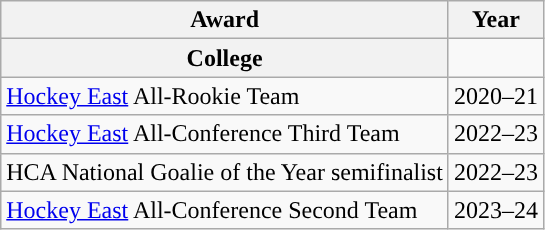<table class="wikitable">
<tr>
<th scope="col">Award</th>
<th scope="col">Year</th>
</tr>
<tr>
<th>College</th>
</tr>
<tr>
<td><a href='#'>Hockey East</a> All-Rookie Team</td>
<td>2020–21</td>
</tr>
<tr>
<td><a href='#'>Hockey East</a> All-Conference Third Team</td>
<td>2022–23</td>
</tr>
<tr>
<td>HCA National Goalie of the Year semifinalist</td>
<td>2022–23</td>
</tr>
<tr>
<td><a href='#'>Hockey East</a> All-Conference Second Team</td>
<td>2023–24</td>
</tr>
</table>
